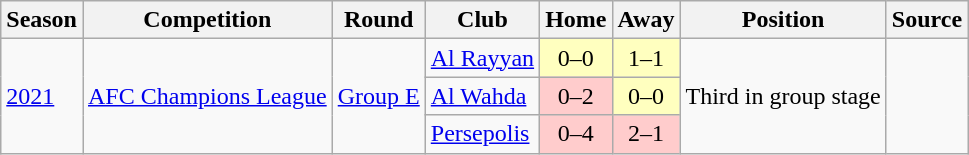<table class="wikitable">
<tr>
<th>Season</th>
<th>Competition</th>
<th>Round</th>
<th>Club</th>
<th>Home</th>
<th>Away</th>
<th>Position</th>
<th>Source</th>
</tr>
<tr>
<td rowspan="3"><a href='#'>2021</a></td>
<td rowspan="3"><a href='#'>AFC Champions League</a></td>
<td rowspan="3"><a href='#'>Group E</a></td>
<td> <a href='#'>Al Rayyan</a></td>
<td style="text-align:center;" bgcolor=#FFFFBF>0–0</td>
<td style="text-align:center;" bgcolor=#FFFFBF>1–1</td>
<td rowspan="3">Third in group stage</td>
<td rowspan="3"></td>
</tr>
<tr>
<td> <a href='#'>Al Wahda</a></td>
<td style="text-align:center;" bgcolor=#FCC>0–2</td>
<td style="text-align:center;" bgcolor=#FFFFBF>0–0</td>
</tr>
<tr>
<td> <a href='#'>Persepolis</a></td>
<td style="text-align:center;" bgcolor=#FCC>0–4</td>
<td style="text-align:center;" bgcolor=#FCC>2–1</td>
</tr>
</table>
